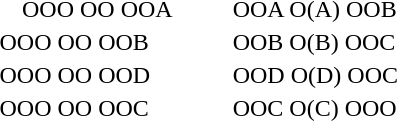<table style="margin-left:3em">
<tr>
<td style="padding-left:1em">OOO OO OOA</td>
<td style="width:2em"></td>
<td>OOA O(A) OOB</td>
</tr>
<tr>
<td>OOO OO OOB</td>
<td></td>
<td>OOB O(B) OOC</td>
</tr>
<tr>
<td>OOO OO OOD</td>
<td></td>
<td>OOD O(D) OOC</td>
</tr>
<tr>
<td>OOO OO OOC</td>
<td></td>
<td>OOC O(C) OOO</td>
</tr>
</table>
